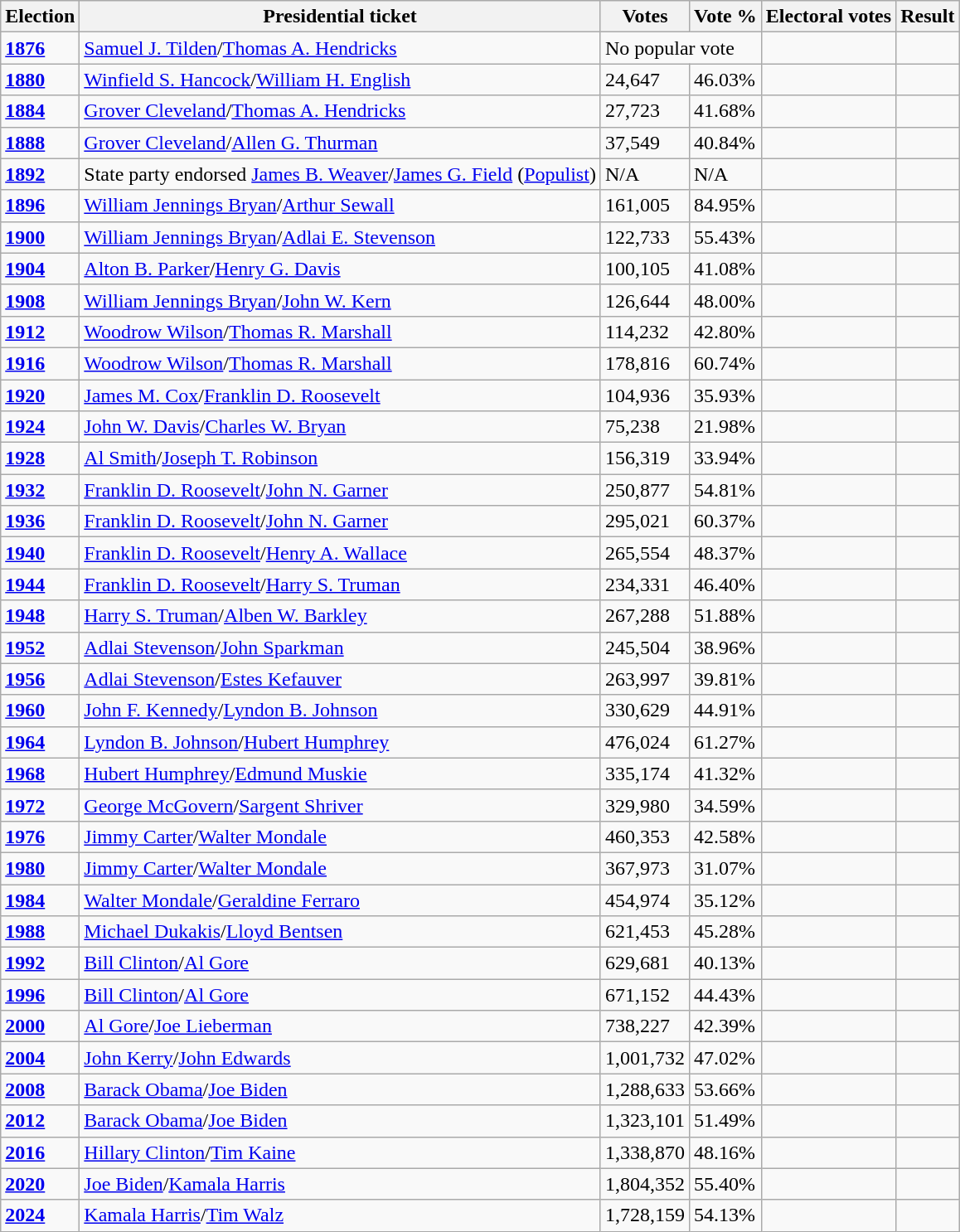<table class="wikitable">
<tr>
<th>Election</th>
<th>Presidential ticket</th>
<th>Votes</th>
<th>Vote %</th>
<th>Electoral votes</th>
<th>Result</th>
</tr>
<tr>
<td><strong><a href='#'>1876</a></strong></td>
<td><a href='#'>Samuel J. Tilden</a>/<a href='#'>Thomas A. Hendricks</a></td>
<td colspan="2">No popular vote</td>
<td></td>
<td></td>
</tr>
<tr>
<td><strong><a href='#'>1880</a></strong></td>
<td><a href='#'>Winfield S. Hancock</a>/<a href='#'>William H. English</a></td>
<td>24,647</td>
<td>46.03%</td>
<td></td>
<td></td>
</tr>
<tr>
<td><strong><a href='#'>1884</a></strong></td>
<td><a href='#'>Grover Cleveland</a>/<a href='#'>Thomas A. Hendricks</a></td>
<td>27,723</td>
<td>41.68%</td>
<td></td>
<td></td>
</tr>
<tr>
<td><strong><a href='#'>1888</a></strong></td>
<td><a href='#'>Grover Cleveland</a>/<a href='#'>Allen G. Thurman</a></td>
<td>37,549</td>
<td>40.84%</td>
<td></td>
<td></td>
</tr>
<tr>
<td><strong><a href='#'>1892</a></strong></td>
<td>State party endorsed <a href='#'>James B. Weaver</a>/<a href='#'>James G. Field</a> (<a href='#'>Populist</a>)</td>
<td>N/A</td>
<td>N/A</td>
<td></td>
<td></td>
</tr>
<tr>
<td><strong><a href='#'>1896</a></strong></td>
<td><a href='#'>William Jennings Bryan</a>/<a href='#'>Arthur Sewall</a></td>
<td>161,005</td>
<td>84.95%</td>
<td></td>
<td></td>
</tr>
<tr>
<td><strong><a href='#'>1900</a></strong></td>
<td><a href='#'>William Jennings Bryan</a>/<a href='#'>Adlai E. Stevenson</a></td>
<td>122,733</td>
<td>55.43%</td>
<td></td>
<td></td>
</tr>
<tr>
<td><strong><a href='#'>1904</a></strong></td>
<td><a href='#'>Alton B. Parker</a>/<a href='#'>Henry G. Davis</a></td>
<td>100,105</td>
<td>41.08%</td>
<td></td>
<td></td>
</tr>
<tr>
<td><strong><a href='#'>1908</a></strong></td>
<td><a href='#'>William Jennings Bryan</a>/<a href='#'>John W. Kern</a></td>
<td>126,644</td>
<td>48.00%</td>
<td></td>
<td></td>
</tr>
<tr>
<td><strong><a href='#'>1912</a></strong></td>
<td><a href='#'>Woodrow Wilson</a>/<a href='#'>Thomas R. Marshall</a></td>
<td>114,232</td>
<td>42.80%</td>
<td></td>
<td></td>
</tr>
<tr>
<td><strong><a href='#'>1916</a></strong></td>
<td><a href='#'>Woodrow Wilson</a>/<a href='#'>Thomas R. Marshall</a></td>
<td>178,816</td>
<td>60.74%</td>
<td></td>
<td></td>
</tr>
<tr>
<td><strong><a href='#'>1920</a></strong></td>
<td><a href='#'>James M. Cox</a>/<a href='#'>Franklin D. Roosevelt</a></td>
<td>104,936</td>
<td>35.93%</td>
<td></td>
<td></td>
</tr>
<tr>
<td><strong><a href='#'>1924</a></strong></td>
<td><a href='#'>John W. Davis</a>/<a href='#'>Charles W. Bryan</a></td>
<td>75,238</td>
<td>21.98%</td>
<td></td>
<td></td>
</tr>
<tr>
<td><strong><a href='#'>1928</a></strong></td>
<td><a href='#'>Al Smith</a>/<a href='#'>Joseph T. Robinson</a></td>
<td>156,319</td>
<td>33.94%</td>
<td></td>
<td></td>
</tr>
<tr>
<td><strong><a href='#'>1932</a></strong></td>
<td><a href='#'>Franklin D. Roosevelt</a>/<a href='#'>John N. Garner</a></td>
<td>250,877</td>
<td>54.81%</td>
<td></td>
<td></td>
</tr>
<tr>
<td><strong><a href='#'>1936</a></strong></td>
<td><a href='#'>Franklin D. Roosevelt</a>/<a href='#'>John N. Garner</a></td>
<td>295,021</td>
<td>60.37%</td>
<td></td>
<td></td>
</tr>
<tr>
<td><strong><a href='#'>1940</a></strong></td>
<td><a href='#'>Franklin D. Roosevelt</a>/<a href='#'>Henry A. Wallace</a></td>
<td>265,554</td>
<td>48.37%</td>
<td></td>
<td></td>
</tr>
<tr>
<td><strong><a href='#'>1944</a></strong></td>
<td><a href='#'>Franklin D. Roosevelt</a>/<a href='#'>Harry S. Truman</a></td>
<td>234,331</td>
<td>46.40%</td>
<td></td>
<td></td>
</tr>
<tr>
<td><strong><a href='#'>1948</a></strong></td>
<td><a href='#'>Harry S. Truman</a>/<a href='#'>Alben W. Barkley</a></td>
<td>267,288</td>
<td>51.88%</td>
<td></td>
<td></td>
</tr>
<tr>
<td><strong><a href='#'>1952</a></strong></td>
<td><a href='#'>Adlai Stevenson</a>/<a href='#'>John Sparkman</a></td>
<td>245,504</td>
<td>38.96%</td>
<td></td>
<td></td>
</tr>
<tr>
<td><strong><a href='#'>1956</a></strong></td>
<td><a href='#'>Adlai Stevenson</a>/<a href='#'>Estes Kefauver</a></td>
<td>263,997</td>
<td>39.81%</td>
<td></td>
<td></td>
</tr>
<tr>
<td><strong><a href='#'>1960</a></strong></td>
<td><a href='#'>John F. Kennedy</a>/<a href='#'>Lyndon B. Johnson</a></td>
<td>330,629</td>
<td>44.91%</td>
<td></td>
<td></td>
</tr>
<tr>
<td><strong><a href='#'>1964</a></strong></td>
<td><a href='#'>Lyndon B. Johnson</a>/<a href='#'>Hubert Humphrey</a></td>
<td>476,024</td>
<td>61.27%</td>
<td></td>
<td></td>
</tr>
<tr>
<td><strong><a href='#'>1968</a></strong></td>
<td><a href='#'>Hubert Humphrey</a>/<a href='#'>Edmund Muskie</a></td>
<td>335,174</td>
<td>41.32%</td>
<td></td>
<td></td>
</tr>
<tr>
<td><strong><a href='#'>1972</a></strong></td>
<td><a href='#'>George McGovern</a>/<a href='#'>Sargent Shriver</a></td>
<td>329,980</td>
<td>34.59%</td>
<td></td>
<td></td>
</tr>
<tr>
<td><strong><a href='#'>1976</a></strong></td>
<td><a href='#'>Jimmy Carter</a>/<a href='#'>Walter Mondale</a></td>
<td>460,353</td>
<td>42.58%</td>
<td></td>
<td></td>
</tr>
<tr>
<td><strong><a href='#'>1980</a></strong></td>
<td><a href='#'>Jimmy Carter</a>/<a href='#'>Walter Mondale</a></td>
<td>367,973</td>
<td>31.07%</td>
<td></td>
<td></td>
</tr>
<tr>
<td><strong><a href='#'>1984</a></strong></td>
<td><a href='#'>Walter Mondale</a>/<a href='#'>Geraldine Ferraro</a></td>
<td>454,974</td>
<td>35.12%</td>
<td></td>
<td></td>
</tr>
<tr>
<td><strong><a href='#'>1988</a></strong></td>
<td><a href='#'>Michael Dukakis</a>/<a href='#'>Lloyd Bentsen</a></td>
<td>621,453</td>
<td>45.28%</td>
<td></td>
<td></td>
</tr>
<tr>
<td><strong><a href='#'>1992</a></strong></td>
<td><a href='#'>Bill Clinton</a>/<a href='#'>Al Gore</a></td>
<td>629,681</td>
<td>40.13%</td>
<td></td>
<td></td>
</tr>
<tr>
<td><strong><a href='#'>1996</a></strong></td>
<td><a href='#'>Bill Clinton</a>/<a href='#'>Al Gore</a></td>
<td>671,152</td>
<td>44.43%</td>
<td></td>
<td></td>
</tr>
<tr>
<td><strong><a href='#'>2000</a></strong></td>
<td><a href='#'>Al Gore</a>/<a href='#'>Joe Lieberman</a></td>
<td>738,227</td>
<td>42.39%</td>
<td></td>
<td></td>
</tr>
<tr>
<td><strong><a href='#'>2004</a></strong></td>
<td><a href='#'>John Kerry</a>/<a href='#'>John Edwards</a></td>
<td>1,001,732</td>
<td>47.02%</td>
<td></td>
<td></td>
</tr>
<tr>
<td><strong><a href='#'>2008</a></strong></td>
<td><a href='#'>Barack Obama</a>/<a href='#'>Joe Biden</a></td>
<td>1,288,633</td>
<td>53.66%</td>
<td></td>
<td></td>
</tr>
<tr>
<td><strong><a href='#'>2012</a></strong></td>
<td><a href='#'>Barack Obama</a>/<a href='#'>Joe Biden</a></td>
<td>1,323,101</td>
<td>51.49%</td>
<td></td>
<td></td>
</tr>
<tr>
<td><strong><a href='#'>2016</a></strong></td>
<td><a href='#'>Hillary Clinton</a>/<a href='#'>Tim Kaine</a></td>
<td>1,338,870</td>
<td>48.16%</td>
<td></td>
<td></td>
</tr>
<tr>
<td><strong><a href='#'>2020</a></strong></td>
<td><a href='#'>Joe Biden</a>/<a href='#'>Kamala Harris</a></td>
<td>1,804,352</td>
<td>55.40%</td>
<td></td>
<td></td>
</tr>
<tr>
<td><strong><a href='#'>2024</a></strong></td>
<td><a href='#'>Kamala Harris</a>/<a href='#'>Tim Walz</a></td>
<td>1,728,159</td>
<td>54.13%</td>
<td></td>
<td></td>
</tr>
</table>
